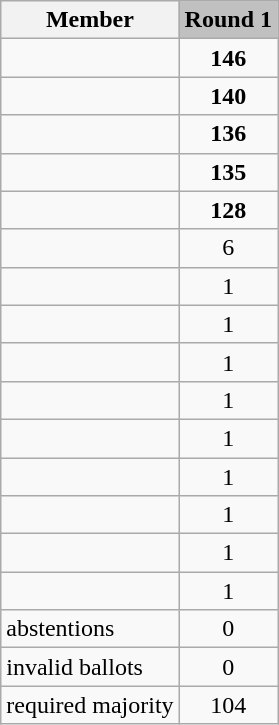<table class="wikitable collapsible">
<tr>
<th>Member</th>
<td style="background:silver;"><strong>Round 1</strong></td>
</tr>
<tr>
<td></td>
<td style="text-align:center;"><strong>146</strong></td>
</tr>
<tr>
<td></td>
<td style="text-align:center;"><strong>140</strong></td>
</tr>
<tr>
<td></td>
<td style="text-align:center;"><strong>136</strong></td>
</tr>
<tr>
<td></td>
<td style="text-align:center;"><strong>135</strong></td>
</tr>
<tr>
<td></td>
<td style="text-align:center;"><strong>128</strong></td>
</tr>
<tr>
<td></td>
<td style="text-align:center;">6</td>
</tr>
<tr>
<td></td>
<td style="text-align:center;">1</td>
</tr>
<tr>
<td></td>
<td style="text-align:center;">1</td>
</tr>
<tr>
<td></td>
<td style="text-align:center;">1</td>
</tr>
<tr>
<td></td>
<td style="text-align:center;">1</td>
</tr>
<tr>
<td></td>
<td style="text-align:center;">1</td>
</tr>
<tr>
<td></td>
<td style="text-align:center;">1</td>
</tr>
<tr>
<td></td>
<td style="text-align:center;">1</td>
</tr>
<tr>
<td></td>
<td style="text-align:center;">1</td>
</tr>
<tr>
<td></td>
<td style="text-align:center;">1</td>
</tr>
<tr>
<td>abstentions</td>
<td style="text-align:center;">0</td>
</tr>
<tr>
<td>invalid ballots</td>
<td style="text-align:center;">0</td>
</tr>
<tr>
<td>required majority</td>
<td style="text-align:center;">104</td>
</tr>
</table>
